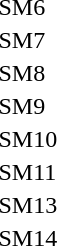<table>
<tr>
<td>SM6</td>
<td></td>
<td></td>
<td></td>
</tr>
<tr>
<td>SM7</td>
<td></td>
<td></td>
<td></td>
</tr>
<tr>
<td>SM8</td>
<td></td>
<td></td>
<td></td>
</tr>
<tr>
<td>SM9</td>
<td></td>
<td></td>
<td></td>
</tr>
<tr>
<td>SM10</td>
<td></td>
<td></td>
<td></td>
</tr>
<tr>
<td>SM11</td>
<td></td>
<td></td>
<td></td>
</tr>
<tr>
<td>SM13</td>
<td></td>
<td></td>
<td></td>
</tr>
<tr>
<td>SM14</td>
<td></td>
<td></td>
<td></td>
</tr>
</table>
